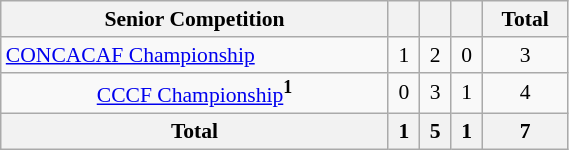<table class="wikitable" style="width:30%; font-size:90%; text-align:center;">
<tr>
<th>Senior Competition</th>
<th></th>
<th></th>
<th></th>
<th>Total</th>
</tr>
<tr>
<td align=left><a href='#'>CONCACAF Championship</a></td>
<td>1</td>
<td>2</td>
<td>0</td>
<td>3</td>
</tr>
<tr>
<td><a href='#'>CCCF Championship</a><sup><strong>1</strong></sup></td>
<td>0</td>
<td>3</td>
<td>1</td>
<td>4</td>
</tr>
<tr>
<th>Total</th>
<th>1</th>
<th>5</th>
<th>1</th>
<th>7</th>
</tr>
</table>
